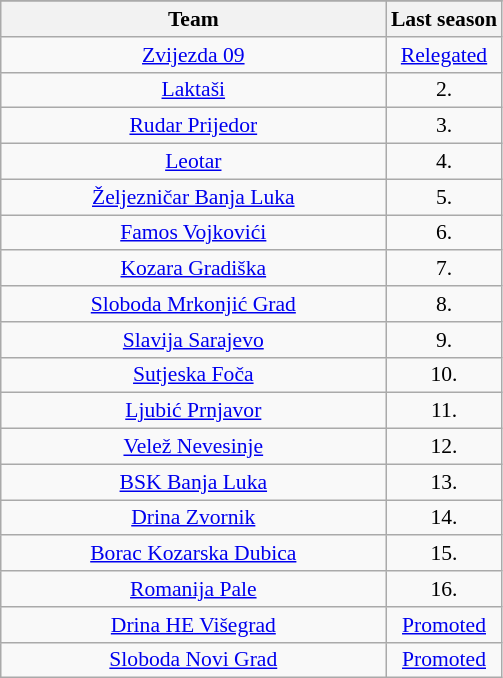<table class="wikitable sortable" style="margin-top:0; text-align:center; font-size:90%;">
<tr>
</tr>
<tr class="hintergrundfarbe5">
<th width="250px">Team</th>
<th>Last season</th>
</tr>
<tr>
<td><a href='#'>Zvijezda 09</a></td>
<td align=center><a href='#'>Relegated</a></td>
</tr>
<tr>
<td><a href='#'>Laktaši</a></td>
<td align=center>2.</td>
</tr>
<tr>
<td><a href='#'>Rudar Prijedor</a></td>
<td align=center>3.</td>
</tr>
<tr>
<td><a href='#'>Leotar</a></td>
<td align=center>4.</td>
</tr>
<tr>
<td><a href='#'>Željezničar Banja Luka</a></td>
<td align=center>5.</td>
</tr>
<tr>
<td><a href='#'>Famos Vojkovići</a></td>
<td align=center>6.</td>
</tr>
<tr>
<td><a href='#'>Kozara Gradiška</a></td>
<td align=center>7.</td>
</tr>
<tr>
<td><a href='#'>Sloboda Mrkonjić Grad</a></td>
<td align=center>8.</td>
</tr>
<tr>
<td><a href='#'>Slavija Sarajevo</a></td>
<td align=center>9.</td>
</tr>
<tr>
<td><a href='#'>Sutjeska Foča</a></td>
<td align=center>10.</td>
</tr>
<tr>
<td><a href='#'>Ljubić Prnjavor</a></td>
<td align=center>11.</td>
</tr>
<tr>
<td><a href='#'>Velež Nevesinje</a></td>
<td align=center>12.</td>
</tr>
<tr>
<td><a href='#'>BSK Banja Luka</a></td>
<td align=center>13.</td>
</tr>
<tr>
<td><a href='#'>Drina Zvornik</a></td>
<td align=center>14.</td>
</tr>
<tr>
<td><a href='#'>Borac Kozarska Dubica</a></td>
<td align=center>15.</td>
</tr>
<tr>
<td><a href='#'>Romanija Pale</a></td>
<td align=center>16.</td>
</tr>
<tr>
<td><a href='#'>Drina HE Višegrad</a></td>
<td align=center><a href='#'>Promoted</a></td>
</tr>
<tr>
<td><a href='#'>Sloboda Novi Grad</a></td>
<td align=center><a href='#'>Promoted</a></td>
</tr>
</table>
